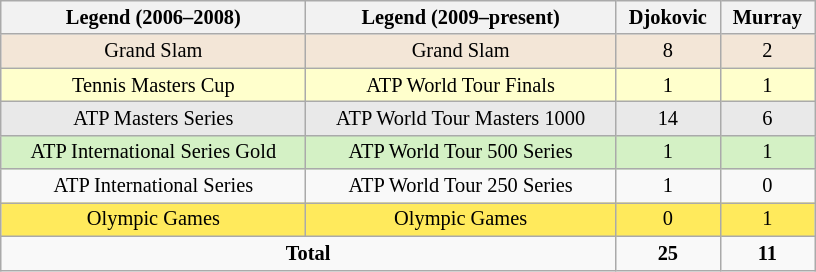<table class="wikitable" style="font-size:85%; width:43%;; vertical-align:top; text-align:center;">
<tr>
<th>Legend (2006–2008)</th>
<th>Legend (2009–present)</th>
<th>Djokovic</th>
<th>Murray</th>
</tr>
<tr style="background:#F3E6D7;">
<td>Grand Slam</td>
<td>Grand Slam</td>
<td>8</td>
<td>2</td>
</tr>
<tr style="background:#ffc;">
<td>Tennis Masters Cup</td>
<td>ATP World Tour Finals</td>
<td>1</td>
<td>1</td>
</tr>
<tr style="background:#E9E9E9;">
<td>ATP Masters Series</td>
<td>ATP World Tour Masters 1000</td>
<td>14</td>
<td>6</td>
</tr>
<tr style="background:#D4F1C5;">
<td>ATP International Series Gold</td>
<td>ATP World Tour 500 Series</td>
<td>1</td>
<td>1</td>
</tr>
<tr>
<td>ATP International Series</td>
<td>ATP World Tour 250 Series</td>
<td>1</td>
<td>0</td>
</tr>
<tr style="background:#FFEA5C;">
<td>Olympic Games</td>
<td>Olympic Games</td>
<td>0</td>
<td>1</td>
</tr>
<tr>
<td colspan=2><strong>Total</strong></td>
<td><strong>25</strong></td>
<td><strong>11</strong></td>
</tr>
</table>
